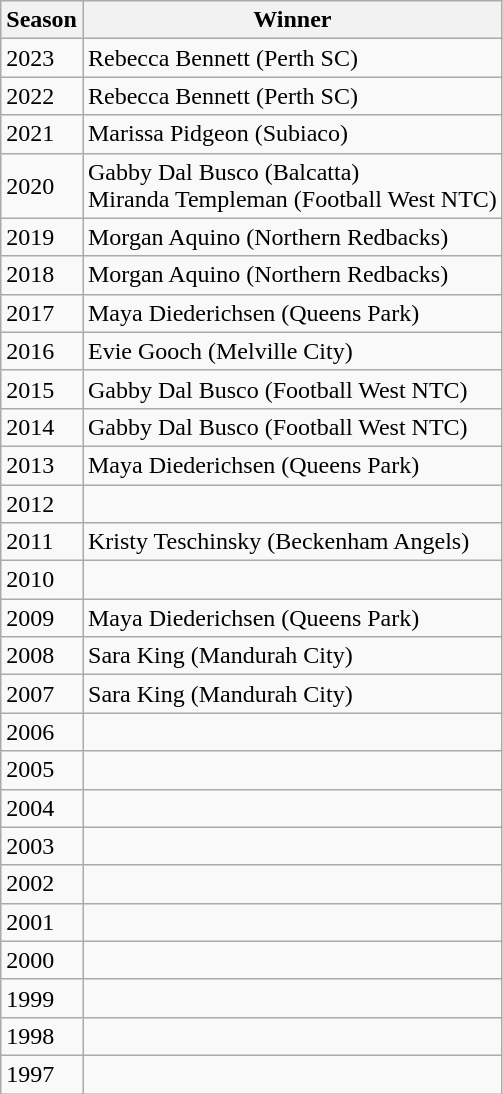<table class="wikitable" style="text-align:left">
<tr>
<th>Season</th>
<th>Winner</th>
</tr>
<tr>
<td>2023</td>
<td>Rebecca Bennett (Perth SC)</td>
</tr>
<tr>
<td>2022</td>
<td>Rebecca Bennett (Perth SC)</td>
</tr>
<tr>
<td>2021</td>
<td>Marissa Pidgeon (Subiaco)</td>
</tr>
<tr>
<td>2020</td>
<td>Gabby Dal Busco (Balcatta)<br>Miranda Templeman (Football West NTC)</td>
</tr>
<tr>
<td>2019</td>
<td>Morgan Aquino (Northern Redbacks)</td>
</tr>
<tr>
<td>2018</td>
<td>Morgan Aquino (Northern Redbacks)</td>
</tr>
<tr>
<td>2017</td>
<td>Maya Diederichsen (Queens Park)</td>
</tr>
<tr>
<td>2016</td>
<td>Evie Gooch (Melville City)</td>
</tr>
<tr>
<td>2015</td>
<td>Gabby Dal Busco (Football West NTC)</td>
</tr>
<tr>
<td>2014</td>
<td>Gabby Dal Busco (Football West NTC)</td>
</tr>
<tr>
<td>2013</td>
<td>Maya Diederichsen (Queens Park)</td>
</tr>
<tr>
<td>2012</td>
<td></td>
</tr>
<tr>
<td>2011</td>
<td>Kristy Teschinsky (Beckenham Angels)</td>
</tr>
<tr>
<td>2010</td>
<td></td>
</tr>
<tr>
<td>2009</td>
<td>Maya Diederichsen (Queens Park)</td>
</tr>
<tr>
<td>2008</td>
<td>Sara King (Mandurah City)</td>
</tr>
<tr>
<td>2007</td>
<td>Sara King (Mandurah City)</td>
</tr>
<tr>
<td>2006</td>
<td></td>
</tr>
<tr>
<td>2005</td>
<td></td>
</tr>
<tr>
<td>2004</td>
<td></td>
</tr>
<tr>
<td>2003</td>
<td></td>
</tr>
<tr>
<td>2002</td>
<td></td>
</tr>
<tr>
<td>2001</td>
<td></td>
</tr>
<tr>
<td>2000</td>
<td></td>
</tr>
<tr>
<td>1999</td>
<td></td>
</tr>
<tr>
<td>1998</td>
<td></td>
</tr>
<tr>
<td>1997</td>
<td></td>
</tr>
</table>
